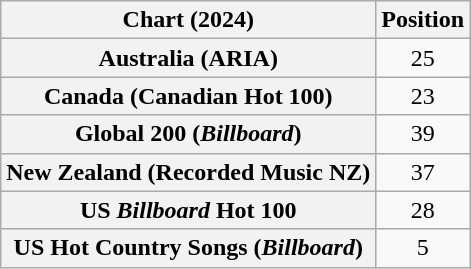<table class="wikitable sortable plainrowheaders" style="text-align:center">
<tr>
<th scope="col">Chart (2024)</th>
<th scope="col">Position</th>
</tr>
<tr>
<th scope="row">Australia (ARIA)</th>
<td>25</td>
</tr>
<tr>
<th scope="row">Canada (Canadian Hot 100)</th>
<td>23</td>
</tr>
<tr>
<th scope="row">Global 200 (<em>Billboard</em>)</th>
<td>39</td>
</tr>
<tr>
<th scope="row">New Zealand (Recorded Music NZ)</th>
<td>37</td>
</tr>
<tr>
<th scope="row">US <em>Billboard</em> Hot 100</th>
<td>28</td>
</tr>
<tr>
<th scope="row">US Hot Country Songs (<em>Billboard</em>)</th>
<td>5</td>
</tr>
</table>
